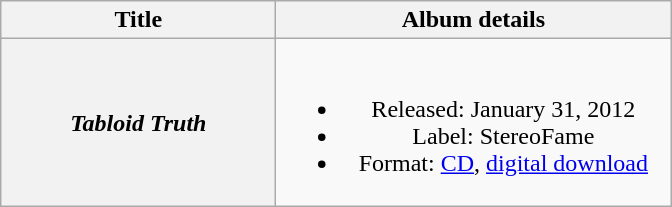<table class="wikitable plainrowheaders" style="text-align:center;">
<tr>
<th scope="col" style="width:11em;">Title</th>
<th scope="col" style="width:16em;">Album details</th>
</tr>
<tr>
<th scope="row"><em>Tabloid Truth</em></th>
<td><br><ul><li>Released: January 31, 2012</li><li>Label: StereoFame</li><li>Format: <a href='#'>CD</a>, <a href='#'>digital download</a></li></ul></td>
</tr>
</table>
